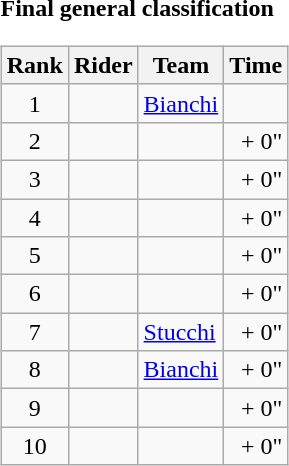<table>
<tr>
<td><strong>Final general classification</strong><br><table class="wikitable">
<tr>
<th scope="col">Rank</th>
<th scope="col">Rider</th>
<th scope="col">Team</th>
<th scope="col">Time</th>
</tr>
<tr>
<td style="text-align:center;">1</td>
<td></td>
<td><a href='#'>Bianchi</a></td>
<td style="text-align:right;"></td>
</tr>
<tr>
<td style="text-align:center;">2</td>
<td></td>
<td></td>
<td style="text-align:right;">+ 0"</td>
</tr>
<tr>
<td style="text-align:center;">3</td>
<td></td>
<td></td>
<td style="text-align:right;">+ 0"</td>
</tr>
<tr>
<td style="text-align:center;">4</td>
<td></td>
<td></td>
<td style="text-align:right;">+ 0"</td>
</tr>
<tr>
<td style="text-align:center;">5</td>
<td></td>
<td></td>
<td style="text-align:right;">+ 0"</td>
</tr>
<tr>
<td style="text-align:center;">6</td>
<td></td>
<td></td>
<td style="text-align:right;">+ 0"</td>
</tr>
<tr>
<td style="text-align:center;">7</td>
<td></td>
<td><a href='#'>Stucchi</a></td>
<td style="text-align:right;">+ 0"</td>
</tr>
<tr>
<td style="text-align:center;">8</td>
<td></td>
<td><a href='#'>Bianchi</a></td>
<td style="text-align:right;">+ 0"</td>
</tr>
<tr>
<td style="text-align:center;">9</td>
<td></td>
<td></td>
<td style="text-align:right;">+ 0"</td>
</tr>
<tr>
<td style="text-align:center;">10</td>
<td></td>
<td></td>
<td style="text-align:right;">+ 0"</td>
</tr>
</table>
</td>
</tr>
</table>
